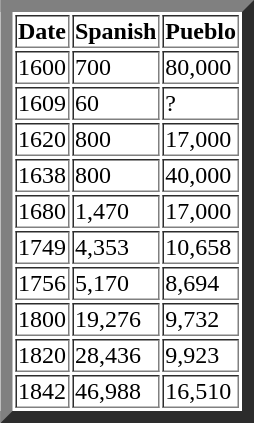<table Border="8" align="right">
<tr>
<th>Date</th>
<th>Spanish</th>
<th>Pueblo</th>
</tr>
<tr>
<td>1600</td>
<td>700</td>
<td>80,000</td>
</tr>
<tr>
<td>1609</td>
<td>60</td>
<td>?</td>
</tr>
<tr>
<td>1620</td>
<td>800</td>
<td>17,000</td>
</tr>
<tr>
<td>1638</td>
<td>800</td>
<td>40,000</td>
</tr>
<tr>
<td>1680</td>
<td>1,470</td>
<td>17,000</td>
</tr>
<tr>
<td>1749</td>
<td>4,353</td>
<td>10,658</td>
</tr>
<tr>
<td>1756</td>
<td>5,170</td>
<td>8,694</td>
</tr>
<tr>
<td>1800</td>
<td>19,276</td>
<td>9,732</td>
</tr>
<tr>
<td>1820</td>
<td>28,436</td>
<td>9,923</td>
</tr>
<tr>
<td>1842</td>
<td>46,988</td>
<td>16,510</td>
</tr>
</table>
